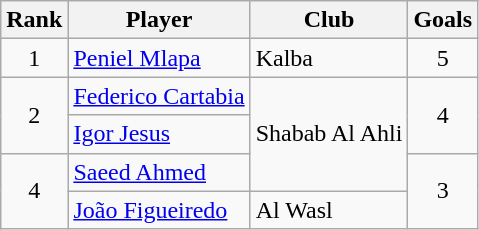<table class=wikitable>
<tr>
<th>Rank</th>
<th>Player</th>
<th>Club</th>
<th>Goals</th>
</tr>
<tr>
<td align=center>1</td>
<td align=left> <a href='#'>Peniel Mlapa</a></td>
<td align=left>Kalba</td>
<td align=center>5</td>
</tr>
<tr>
<td align=center rowspan=2>2</td>
<td align=left> <a href='#'>Federico Cartabia</a></td>
<td align=left rowspan=3>Shabab Al Ahli</td>
<td align=center rowspan=2>4</td>
</tr>
<tr>
<td align=left> <a href='#'>Igor Jesus</a></td>
</tr>
<tr>
<td align=center rowspan=2>4</td>
<td align=left> <a href='#'>Saeed Ahmed</a></td>
<td align=center rowspan=2>3</td>
</tr>
<tr>
<td align=left> <a href='#'>João Figueiredo</a></td>
<td align=left>Al Wasl</td>
</tr>
</table>
